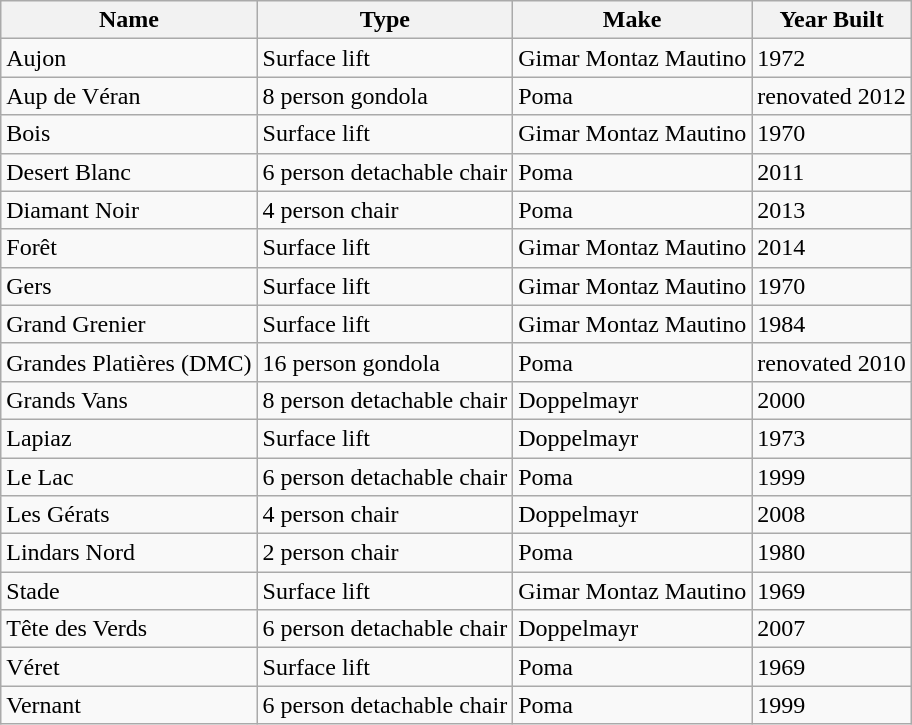<table class="wikitable" border="1">
<tr>
<th><strong>Name</strong></th>
<th><strong>Type</strong></th>
<th><strong>Make</strong></th>
<th><strong>Year Built</strong></th>
</tr>
<tr>
<td>Aujon</td>
<td>Surface lift</td>
<td>Gimar  Montaz Mautino</td>
<td>1972</td>
</tr>
<tr>
<td>Aup de Véran</td>
<td>8 person gondola</td>
<td>Poma</td>
<td>renovated 2012</td>
</tr>
<tr>
<td>Bois</td>
<td>Surface lift</td>
<td>Gimar Montaz Mautino</td>
<td>1970</td>
</tr>
<tr>
<td>Desert Blanc</td>
<td>6 person detachable chair</td>
<td>Poma</td>
<td>2011</td>
</tr>
<tr>
<td>Diamant Noir</td>
<td>4 person chair</td>
<td>Poma</td>
<td>2013</td>
</tr>
<tr>
<td>Forêt</td>
<td>Surface lift</td>
<td>Gimar Montaz Mautino</td>
<td>2014</td>
</tr>
<tr>
<td>Gers</td>
<td>Surface lift</td>
<td>Gimar Montaz Mautino</td>
<td>1970</td>
</tr>
<tr>
<td>Grand Grenier</td>
<td>Surface lift</td>
<td>Gimar Montaz Mautino</td>
<td>1984</td>
</tr>
<tr>
<td>Grandes Platières (DMC)</td>
<td>16 person gondola</td>
<td>Poma</td>
<td>renovated 2010</td>
</tr>
<tr>
<td>Grands  Vans</td>
<td>8 person detachable chair</td>
<td>Doppelmayr</td>
<td>2000</td>
</tr>
<tr>
<td>Lapiaz</td>
<td>Surface lift</td>
<td>Doppelmayr</td>
<td>1973</td>
</tr>
<tr>
<td>Le Lac</td>
<td>6 person detachable chair</td>
<td>Poma</td>
<td>1999</td>
</tr>
<tr>
<td>Les  Gérats</td>
<td>4 person chair</td>
<td>Doppelmayr</td>
<td>2008</td>
</tr>
<tr>
<td>Lindars  Nord</td>
<td>2 person chair</td>
<td>Poma</td>
<td>1980</td>
</tr>
<tr>
<td>Stade</td>
<td>Surface lift</td>
<td>Gimar Montaz Mautino</td>
<td>1969</td>
</tr>
<tr>
<td>Tête  des Verds</td>
<td>6 person detachable chair</td>
<td>Doppelmayr</td>
<td>2007</td>
</tr>
<tr>
<td>Véret</td>
<td>Surface lift</td>
<td>Poma</td>
<td>1969</td>
</tr>
<tr>
<td>Vernant</td>
<td>6 person detachable chair</td>
<td>Poma</td>
<td>1999</td>
</tr>
</table>
